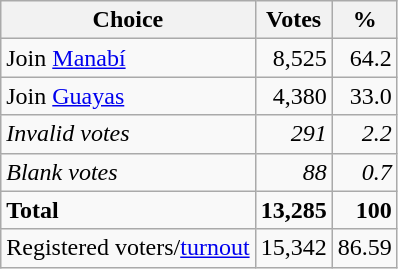<table class=wikitable style=text-align:right>
<tr>
<th>Choice</th>
<th>Votes</th>
<th>%</th>
</tr>
<tr>
<td align=left> Join <a href='#'>Manabí</a></td>
<td>8,525</td>
<td>64.2</td>
</tr>
<tr>
<td align=left>Join <a href='#'>Guayas</a></td>
<td>4,380</td>
<td>33.0</td>
</tr>
<tr>
<td align=left><em>Invalid votes</em></td>
<td><em>291</em></td>
<td><em>2.2</em></td>
</tr>
<tr>
<td align=left><em>Blank votes</em></td>
<td><em>88</em></td>
<td><em>0.7</em></td>
</tr>
<tr>
<td align=left><strong>Total</strong></td>
<td><strong>13,285</strong></td>
<td><strong>100</strong></td>
</tr>
<tr>
<td align=left>Registered voters/<a href='#'>turnout</a></td>
<td>15,342</td>
<td>86.59</td>
</tr>
</table>
